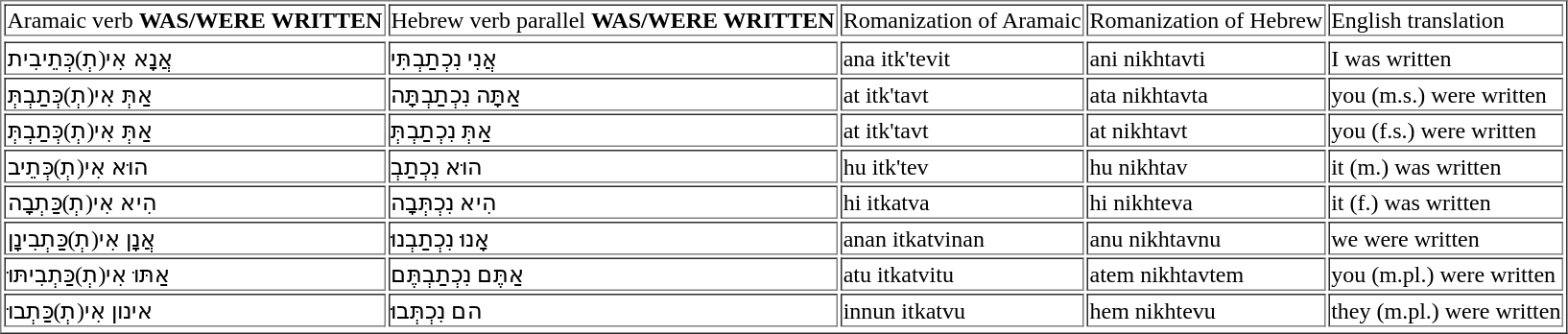<table border=1>
<tr>
<td>Aramaic verb  <strong> WAS/WERE WRITTEN </strong></td>
<td>Hebrew verb parallel  <strong> WAS/WERE WRITTEN </strong></td>
<td>Romanization of Aramaic</td>
<td>Romanization of Hebrew</td>
<td>English translation</td>
</tr>
<tr>
</tr>
<tr>
<td>אֲנָא אִי(תְ)כְּתֵיבִית</td>
<td>אֲנִי נִכְתַבְתִּי</td>
<td>ana itk'tevit</td>
<td>ani nikhtavti</td>
<td>I was written</td>
</tr>
<tr>
<td>אַתְּ  אִי(תְ)כְּתַבְתְּ</td>
<td>אַתָּה נִכְתַבְתָּה</td>
<td>at itk'tavt</td>
<td>ata nikhtavta</td>
<td>you (m.s.) were written</td>
</tr>
<tr>
<td>אַתְּ  אִי(תְ)כְּתַבְתְּ</td>
<td>אַתְּ נִכְתַבְתְּ</td>
<td>at itk'tavt</td>
<td>at nikhtavt</td>
<td>you (f.s.) were  written</td>
</tr>
<tr>
<td>הוּא  אִי(תְ)כְּתֵיב</td>
<td>הוּא נִכְתַבְ</td>
<td>hu itk'tev</td>
<td>hu nikhtav</td>
<td>it (m.) was written</td>
</tr>
<tr>
<td>הִיא אִי(תְ)כַּתְבָה</td>
<td>הִיא נִכְתְּבָה</td>
<td>hi itkatva</td>
<td>hi nikhteva</td>
<td>it (f.) was written</td>
</tr>
<tr>
<td>אֲנָן אִי(תְ)כַּתְבִינָן</td>
<td>אָנוּ נִכְתַבְנוּ</td>
<td>anan itkatvinan</td>
<td>anu nikhtavnu</td>
<td>we were written</td>
</tr>
<tr>
<td>אַתּוּ אִי(תְ)כַּתְבִיתּוּ</td>
<td>אַתֶּם נִכְתַבְתֶּם</td>
<td>atu itkatvitu</td>
<td>atem nikhtavtem</td>
<td>you (m.pl.) were written</td>
</tr>
<tr>
<td>אינון  אִי(תְ)כַּתְבוּ</td>
<td>הם נִכְתְּבוּ</td>
<td>innun itkatvu</td>
<td>hem nikhtevu</td>
<td>they (m.pl.) were written</td>
</tr>
<tr>
</tr>
</table>
